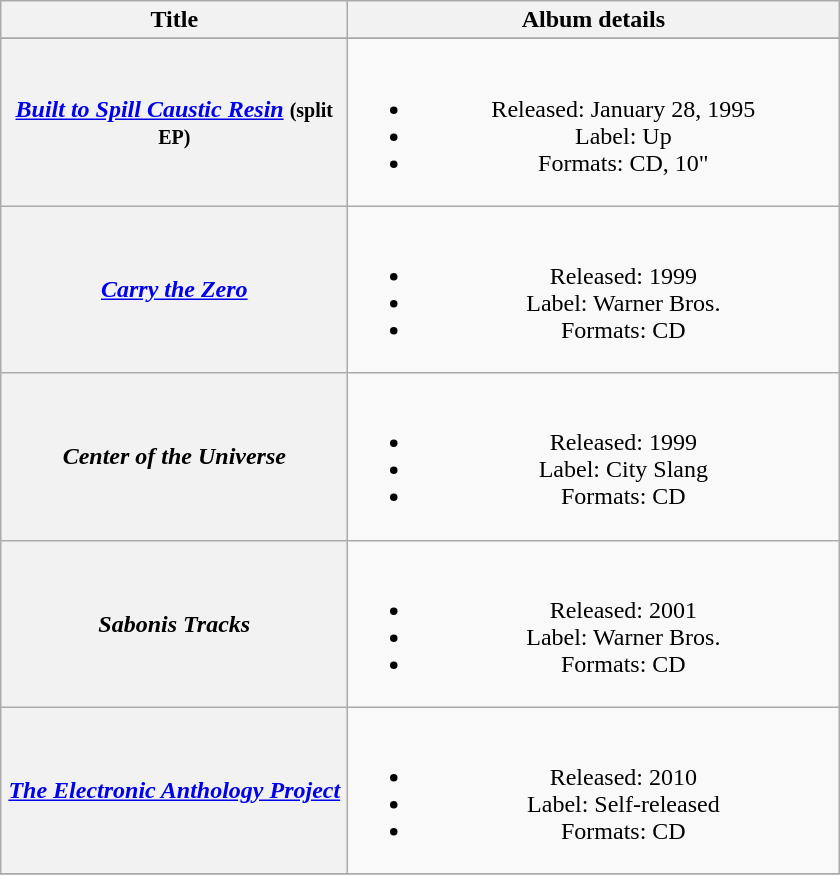<table class="wikitable plainrowheaders" style="text-align:center;">
<tr>
<th scope="col" style="width:14em;">Title</th>
<th scope="col" style="width:20em;">Album details</th>
</tr>
<tr>
</tr>
<tr>
<th scope="row"><em><a href='#'>Built to Spill Caustic Resin</a></em> <small>(split EP)</small></th>
<td><br><ul><li>Released: January 28, 1995</li><li>Label: Up</li><li>Formats: CD, 10"</li></ul></td>
</tr>
<tr>
<th scope="row"><em><a href='#'>Carry the Zero</a></em></th>
<td><br><ul><li>Released: 1999</li><li>Label: Warner Bros.</li><li>Formats: CD</li></ul></td>
</tr>
<tr>
<th scope="row"><em>Center of the Universe</em></th>
<td><br><ul><li>Released: 1999</li><li>Label: City Slang</li><li>Formats: CD</li></ul></td>
</tr>
<tr>
<th scope="row"><em>Sabonis Tracks</em></th>
<td><br><ul><li>Released: 2001</li><li>Label: Warner Bros.</li><li>Formats: CD</li></ul></td>
</tr>
<tr>
<th scope="row"><em><a href='#'>The Electronic Anthology Project</a></em></th>
<td><br><ul><li>Released: 2010</li><li>Label: Self-released</li><li>Formats: CD</li></ul></td>
</tr>
<tr>
</tr>
</table>
